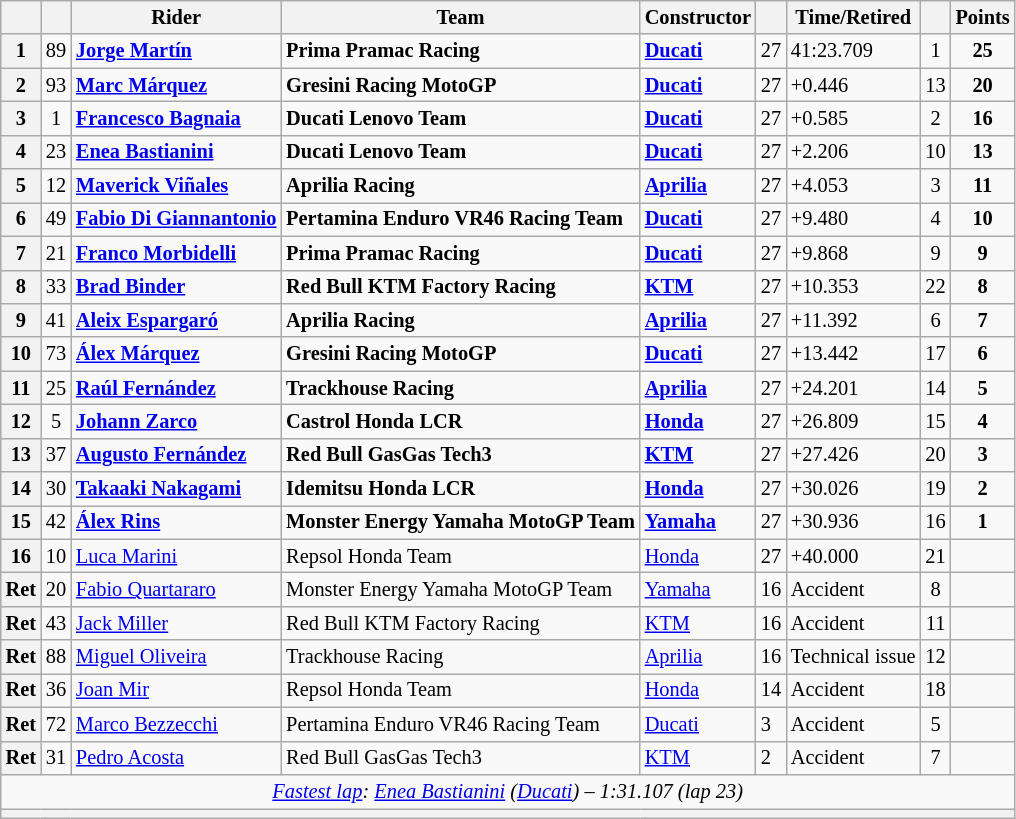<table class="wikitable sortable" style="font-size: 85%;">
<tr>
<th scope="col"></th>
<th scope="col"></th>
<th scope="col">Rider</th>
<th scope="col">Team</th>
<th scope="col">Constructor</th>
<th scope="col" class="unsortable"></th>
<th scope="col" class="unsortable">Time/Retired</th>
<th scope="col"></th>
<th scope="col">Points</th>
</tr>
<tr>
<th scope="row">1</th>
<td align="center">89</td>
<td data-sort-value="mart"> <strong><a href='#'>Jorge Martín</a></strong></td>
<td><strong>Prima Pramac Racing</strong></td>
<td><strong><a href='#'>Ducati</a></strong></td>
<td>27</td>
<td>41:23.709</td>
<td align="center">1</td>
<td align="center"><strong>25</strong></td>
</tr>
<tr>
<th scope="row">2</th>
<td align="center">93</td>
<td data-sort-value="marqm"> <strong><a href='#'>Marc Márquez</a></strong></td>
<td><strong>Gresini Racing MotoGP</strong></td>
<td><strong><a href='#'>Ducati</a></strong></td>
<td>27</td>
<td>+0.446</td>
<td align="center">13</td>
<td align="center"><strong>20</strong></td>
</tr>
<tr>
<th scope="row">3</th>
<td align="center">1</td>
<td data-sort-value="bag"> <strong><a href='#'>Francesco Bagnaia</a></strong></td>
<td><strong>Ducati Lenovo Team</strong></td>
<td><strong><a href='#'>Ducati</a></strong></td>
<td>27</td>
<td>+0.585</td>
<td align="center">2</td>
<td align="center"><strong>16</strong></td>
</tr>
<tr>
<th scope="row">4</th>
<td align="center">23</td>
<td data-sort-value="bas"> <strong><a href='#'>Enea Bastianini</a></strong></td>
<td><strong>Ducati Lenovo Team</strong></td>
<td><strong><a href='#'>Ducati</a></strong></td>
<td>27</td>
<td>+2.206</td>
<td align="center">10</td>
<td align="center"><strong>13</strong></td>
</tr>
<tr>
<th scope="row">5</th>
<td align="center">12</td>
<td data-sort-value="vin"> <strong><a href='#'>Maverick Viñales</a></strong></td>
<td><strong>Aprilia Racing</strong></td>
<td><strong><a href='#'>Aprilia</a></strong></td>
<td>27</td>
<td>+4.053</td>
<td align="center">3</td>
<td align="center"><strong>11</strong></td>
</tr>
<tr>
<th scope="row">6</th>
<td align="center">49</td>
<td data-sort-value="dig"> <strong><a href='#'>Fabio Di Giannantonio</a></strong></td>
<td><strong>Pertamina Enduro VR46 Racing Team</strong></td>
<td><strong><a href='#'>Ducati</a></strong></td>
<td>27</td>
<td>+9.480</td>
<td align="center">4</td>
<td align="center"><strong>10</strong></td>
</tr>
<tr>
<th scope="row">7</th>
<td align="center">21</td>
<td data-sort-value="mor"> <strong><a href='#'>Franco Morbidelli</a></strong></td>
<td><strong>Prima Pramac Racing</strong></td>
<td><strong><a href='#'>Ducati</a></strong></td>
<td>27</td>
<td>+9.868</td>
<td align="center">9</td>
<td align="center"><strong>9</strong></td>
</tr>
<tr>
<th scope="row">8</th>
<td align="center">33</td>
<td data-sort-value="bin"> <strong><a href='#'>Brad Binder</a></strong></td>
<td><strong>Red Bull KTM Factory Racing</strong></td>
<td><strong><a href='#'>KTM</a></strong></td>
<td>27</td>
<td>+10.353</td>
<td align="center">22</td>
<td align="center"><strong>8</strong></td>
</tr>
<tr>
<th scope="row">9</th>
<td align="center">41</td>
<td data-sort-value="esp"> <strong><a href='#'>Aleix Espargaró</a></strong></td>
<td><strong>Aprilia Racing</strong></td>
<td><strong><a href='#'>Aprilia</a></strong></td>
<td>27</td>
<td>+11.392</td>
<td align="center">6</td>
<td align="center"><strong>7</strong></td>
</tr>
<tr>
<th scope="row">10</th>
<td align="center">73</td>
<td data-sort-value="marqa"> <strong><a href='#'>Álex Márquez</a></strong></td>
<td><strong>Gresini Racing MotoGP</strong></td>
<td><strong><a href='#'>Ducati</a></strong></td>
<td>27</td>
<td>+13.442</td>
<td align="center">17</td>
<td align="center"><strong>6</strong></td>
</tr>
<tr>
<th scope="row">11</th>
<td align="center">25</td>
<td data-sort-value="ferr"> <strong><a href='#'>Raúl Fernández</a></strong></td>
<td><strong>Trackhouse Racing</strong></td>
<td><strong><a href='#'>Aprilia</a></strong></td>
<td>27</td>
<td>+24.201</td>
<td align="center">14</td>
<td align="center"><strong>5</strong></td>
</tr>
<tr>
<th scope="row">12</th>
<td align="center">5</td>
<td data-sort-value="zar"> <strong><a href='#'>Johann Zarco</a></strong></td>
<td><strong>Castrol Honda LCR</strong></td>
<td><strong><a href='#'>Honda</a></strong></td>
<td>27</td>
<td>+26.809</td>
<td align="center">15</td>
<td align="center"><strong>4</strong></td>
</tr>
<tr>
<th scope="row">13</th>
<td align="center">37</td>
<td data-sort-value="fera"> <strong><a href='#'>Augusto Fernández</a></strong></td>
<td><strong>Red Bull GasGas Tech3</strong></td>
<td><strong><a href='#'>KTM</a></strong></td>
<td>27</td>
<td>+27.426</td>
<td align="center">20</td>
<td align="center"><strong>3</strong></td>
</tr>
<tr>
<th scope="row">14</th>
<td align="center">30</td>
<td data-sort-value="nak"> <strong><a href='#'>Takaaki Nakagami</a></strong></td>
<td><strong>Idemitsu Honda LCR</strong></td>
<td><strong><a href='#'>Honda</a></strong></td>
<td>27</td>
<td>+30.026</td>
<td align="center">19</td>
<td align="center"><strong>2</strong></td>
</tr>
<tr>
<th scope="row">15</th>
<td align="center">42</td>
<td data-sort-value="rin"> <strong><a href='#'>Álex Rins</a></strong></td>
<td><strong>Monster Energy Yamaha MotoGP Team</strong></td>
<td><strong><a href='#'>Yamaha</a></strong></td>
<td>27</td>
<td>+30.936</td>
<td align="center">16</td>
<td align="center"><strong>1</strong></td>
</tr>
<tr>
<th scope="row">16</th>
<td align="center">10</td>
<td data-sort-value="mari"> <a href='#'>Luca Marini</a></td>
<td>Repsol Honda Team</td>
<td><a href='#'>Honda</a></td>
<td>27</td>
<td>+40.000</td>
<td align="center">21</td>
<td align="center"></td>
</tr>
<tr>
<th scope="row">Ret</th>
<td align="center">20</td>
<td data-sort-value="qua"> <a href='#'>Fabio Quartararo</a></td>
<td>Monster Energy Yamaha MotoGP Team</td>
<td><a href='#'>Yamaha</a></td>
<td>16</td>
<td>Accident</td>
<td align="center">8</td>
<td align="center"></td>
</tr>
<tr>
<th scope="row">Ret</th>
<td align="center">43</td>
<td data-sort-value="mil"> <a href='#'>Jack Miller</a></td>
<td>Red Bull KTM Factory Racing</td>
<td><a href='#'>KTM</a></td>
<td>16</td>
<td>Accident</td>
<td align="center">11</td>
<td align="center"></td>
</tr>
<tr>
<th scope="row">Ret</th>
<td align="center">88</td>
<td data-sort-value="oli"> <a href='#'>Miguel Oliveira</a></td>
<td>Trackhouse Racing</td>
<td><a href='#'>Aprilia</a></td>
<td>16</td>
<td>Technical issue</td>
<td align="center">12</td>
<td align="center"></td>
</tr>
<tr>
<th scope="row">Ret</th>
<td align="center">36</td>
<td data-sort-value="mir"> <a href='#'>Joan Mir</a></td>
<td>Repsol Honda Team</td>
<td><a href='#'>Honda</a></td>
<td>14</td>
<td>Accident</td>
<td align="center">18</td>
<td align="center"></td>
</tr>
<tr>
<th scope="row">Ret</th>
<td align="center">72</td>
<td data-sort-value="bez"> <a href='#'>Marco Bezzecchi</a></td>
<td>Pertamina Enduro VR46 Racing Team</td>
<td><a href='#'>Ducati</a></td>
<td>3</td>
<td>Accident</td>
<td align="center">5</td>
<td align="center"></td>
</tr>
<tr>
<th scope="row">Ret</th>
<td align="center">31</td>
<td data-sort-value="aco"> <a href='#'>Pedro Acosta</a></td>
<td>Red Bull GasGas Tech3</td>
<td><a href='#'>KTM</a></td>
<td>2</td>
<td>Accident</td>
<td align="center">7</td>
<td align="center"></td>
</tr>
<tr class="sortbottom">
<td colspan="9" style="text-align:center"><em><a href='#'>Fastest lap</a>:  <a href='#'>Enea Bastianini</a> (<a href='#'>Ducati</a>) – 1:31.107 (lap 23)</em></td>
</tr>
<tr>
<th colspan=9></th>
</tr>
</table>
